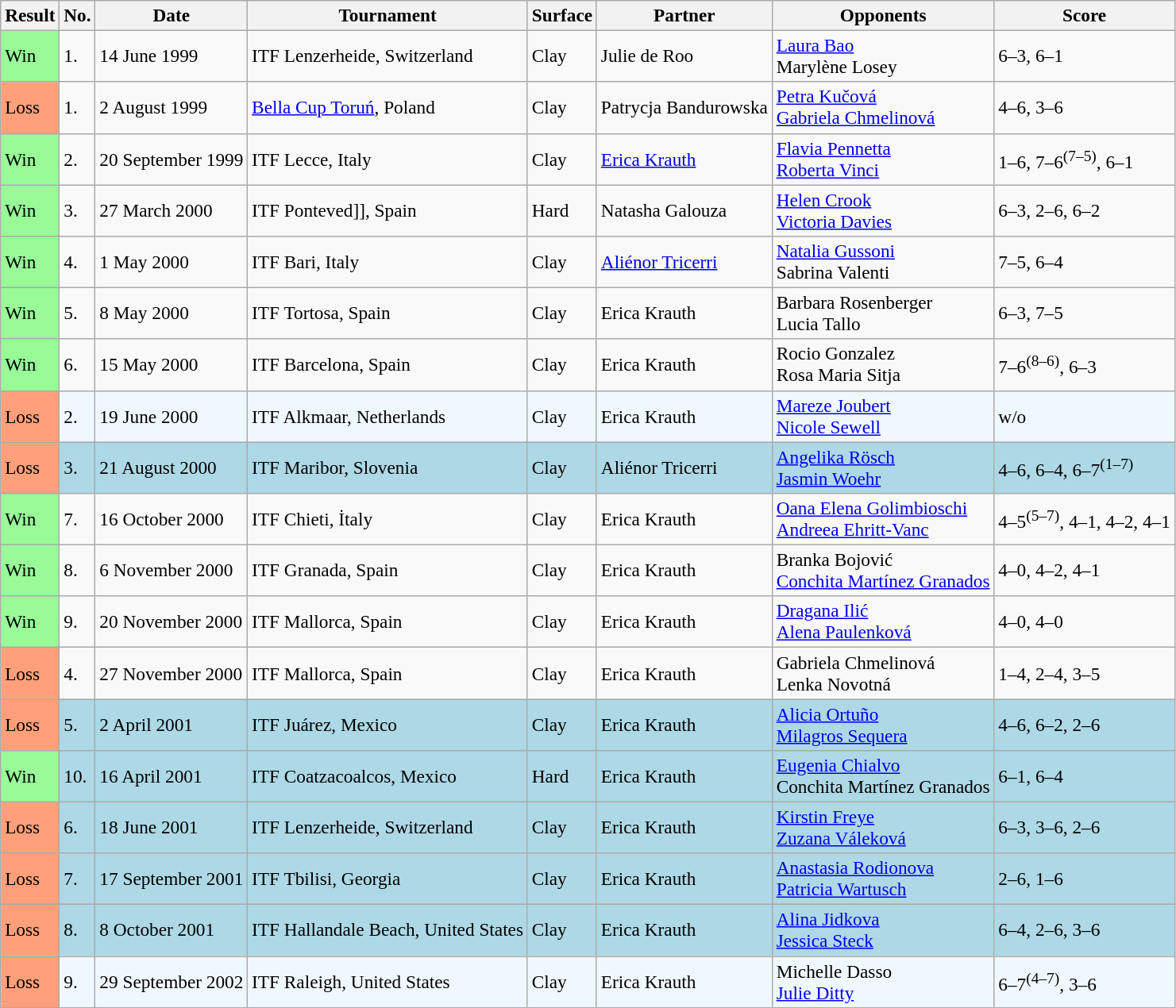<table class="sortable wikitable" style=font-size:97%>
<tr>
<th>Result</th>
<th>No.</th>
<th>Date</th>
<th>Tournament</th>
<th>Surface</th>
<th>Partner</th>
<th>Opponents</th>
<th class="unsortable">Score</th>
</tr>
<tr>
<td style="background:#98fb98;">Win</td>
<td>1.</td>
<td>14 June 1999</td>
<td>ITF Lenzerheide, Switzerland</td>
<td>Clay</td>
<td> Julie de Roo</td>
<td> <a href='#'>Laura Bao</a> <br>  Marylène Losey</td>
<td>6–3, 6–1</td>
</tr>
<tr>
<td style="background:#ffa07a;">Loss</td>
<td>1.</td>
<td>2 August 1999</td>
<td><a href='#'>Bella Cup Toruń</a>, Poland</td>
<td>Clay</td>
<td> Patrycja Bandurowska</td>
<td> <a href='#'>Petra Kučová</a> <br>  <a href='#'>Gabriela Chmelinová</a></td>
<td>4–6, 3–6</td>
</tr>
<tr>
<td style="background:#98fb98;">Win</td>
<td>2.</td>
<td>20 September 1999</td>
<td>ITF Lecce, Italy</td>
<td>Clay</td>
<td> <a href='#'>Erica Krauth</a></td>
<td> <a href='#'>Flavia Pennetta</a> <br>  <a href='#'>Roberta Vinci</a></td>
<td>1–6, 7–6<sup>(7–5)</sup>, 6–1</td>
</tr>
<tr>
<td style="background:#98fb98;">Win</td>
<td>3.</td>
<td>27 March 2000</td>
<td>ITF Ponteved]], Spain</td>
<td>Hard</td>
<td> Natasha Galouza</td>
<td> <a href='#'>Helen Crook</a> <br>  <a href='#'>Victoria Davies</a></td>
<td>6–3, 2–6, 6–2</td>
</tr>
<tr>
<td style="background:#98fb98;">Win</td>
<td>4.</td>
<td>1 May 2000</td>
<td>ITF Bari, Italy</td>
<td>Clay</td>
<td> <a href='#'>Aliénor Tricerri</a></td>
<td> <a href='#'>Natalia Gussoni</a> <br>  Sabrina Valenti</td>
<td>7–5, 6–4</td>
</tr>
<tr>
<td style="background:#98fb98;">Win</td>
<td>5.</td>
<td>8 May 2000</td>
<td>ITF Tortosa, Spain</td>
<td>Clay</td>
<td> Erica Krauth</td>
<td> Barbara Rosenberger <br>  Lucia Tallo</td>
<td>6–3, 7–5</td>
</tr>
<tr>
<td style="background:#98fb98;">Win</td>
<td>6.</td>
<td>15 May 2000</td>
<td>ITF Barcelona, Spain</td>
<td>Clay</td>
<td> Erica Krauth</td>
<td> Rocio Gonzalez <br>  Rosa Maria Sitja</td>
<td>7–6<sup>(8–6)</sup>, 6–3</td>
</tr>
<tr style="background:#f0f8ff;">
<td style="background:#ffa07a;">Loss</td>
<td>2.</td>
<td>19 June 2000</td>
<td>ITF Alkmaar, Netherlands</td>
<td>Clay</td>
<td> Erica Krauth</td>
<td> <a href='#'>Mareze Joubert</a> <br>  <a href='#'>Nicole Sewell</a></td>
<td>w/o</td>
</tr>
<tr style="background:lightblue;">
<td style="background:#ffa07a;">Loss</td>
<td>3.</td>
<td>21 August 2000</td>
<td>ITF Maribor, Slovenia</td>
<td>Clay</td>
<td> Aliénor Tricerri</td>
<td> <a href='#'>Angelika Rösch</a>  <br>  <a href='#'>Jasmin Woehr</a></td>
<td>4–6, 6–4, 6–7<sup>(1–7)</sup></td>
</tr>
<tr>
<td style="background:#98fb98;">Win</td>
<td>7.</td>
<td>16 October 2000</td>
<td>ITF Chieti, İtaly</td>
<td>Clay</td>
<td> Erica Krauth</td>
<td> <a href='#'>Oana Elena Golimbioschi</a> <br>  <a href='#'>Andreea Ehritt-Vanc</a></td>
<td>4–5<sup>(5–7)</sup>, 4–1, 4–2, 4–1</td>
</tr>
<tr>
<td style="background:#98fb98;">Win</td>
<td>8.</td>
<td>6 November 2000</td>
<td>ITF Granada, Spain</td>
<td>Clay</td>
<td> Erica Krauth</td>
<td> Branka Bojović <br>  <a href='#'>Conchita Martínez Granados</a></td>
<td>4–0, 4–2, 4–1</td>
</tr>
<tr>
<td style="background:#98fb98;">Win</td>
<td>9.</td>
<td>20 November 2000</td>
<td>ITF Mallorca, Spain</td>
<td>Clay</td>
<td> Erica Krauth</td>
<td> <a href='#'>Dragana Ilić</a> <br>  <a href='#'>Alena Paulenková</a></td>
<td>4–0, 4–0</td>
</tr>
<tr>
<td style="background:#ffa07a;">Loss</td>
<td>4.</td>
<td>27 November 2000</td>
<td>ITF Mallorca, Spain</td>
<td>Clay</td>
<td> Erica Krauth</td>
<td> Gabriela Chmelinová <br>  Lenka Novotná</td>
<td>1–4, 2–4, 3–5</td>
</tr>
<tr style="background:lightblue;">
<td style="background:#ffa07a;">Loss</td>
<td>5.</td>
<td>2 April 2001</td>
<td>ITF Juárez, Mexico</td>
<td>Clay</td>
<td> Erica Krauth</td>
<td> <a href='#'>Alicia Ortuño</a> <br>  <a href='#'>Milagros Sequera</a></td>
<td>4–6, 6–2, 2–6</td>
</tr>
<tr style="background:lightblue;">
<td style="background:#98fb98;">Win</td>
<td>10.</td>
<td>16 April 2001</td>
<td>ITF Coatzacoalcos, Mexico</td>
<td>Hard</td>
<td> Erica Krauth</td>
<td> <a href='#'>Eugenia Chialvo</a> <br>  Conchita Martínez Granados</td>
<td>6–1, 6–4</td>
</tr>
<tr style="background:lightblue;">
<td style="background:#ffa07a;">Loss</td>
<td>6.</td>
<td>18 June 2001</td>
<td>ITF Lenzerheide, Switzerland</td>
<td>Clay</td>
<td> Erica Krauth</td>
<td> <a href='#'>Kirstin Freye</a> <br>  <a href='#'>Zuzana Váleková</a></td>
<td>6–3, 3–6, 2–6</td>
</tr>
<tr style="background:lightblue;">
<td style="background:#ffa07a;">Loss</td>
<td>7.</td>
<td>17 September 2001</td>
<td>ITF Tbilisi, Georgia</td>
<td>Clay</td>
<td> Erica Krauth</td>
<td> <a href='#'>Anastasia Rodionova</a> <br>  <a href='#'>Patricia Wartusch</a></td>
<td>2–6, 1–6</td>
</tr>
<tr style="background:lightblue;">
<td style="background:#ffa07a;">Loss</td>
<td>8.</td>
<td>8 October 2001</td>
<td>ITF Hallandale Beach, United States</td>
<td>Clay</td>
<td> Erica Krauth</td>
<td> <a href='#'>Alina Jidkova</a> <br>  <a href='#'>Jessica Steck</a></td>
<td>6–4, 2–6, 3–6</td>
</tr>
<tr style="background:#f0f8ff;">
<td style="background:#ffa07a;">Loss</td>
<td>9.</td>
<td>29 September  2002</td>
<td>ITF Raleigh, United States</td>
<td>Clay</td>
<td> Erica Krauth</td>
<td> Michelle Dasso <br>  <a href='#'>Julie Ditty</a></td>
<td>6–7<sup>(4–7)</sup>, 3–6</td>
</tr>
</table>
